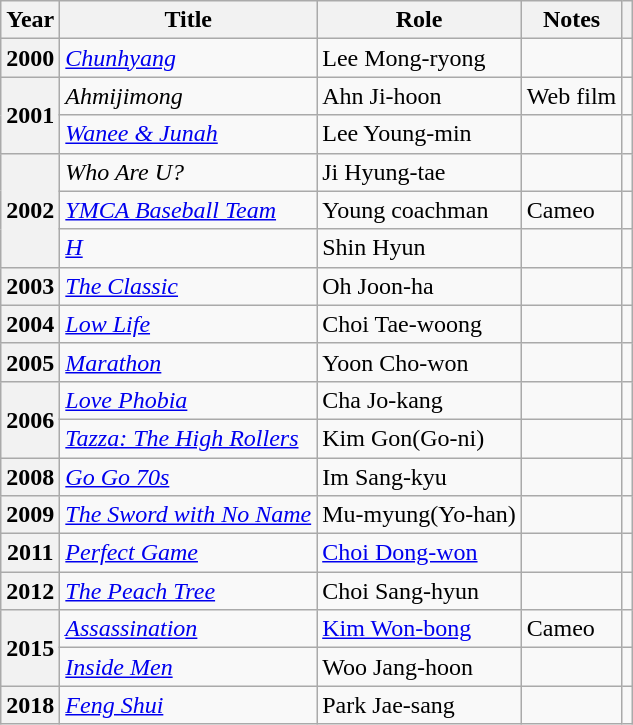<table class="wikitable plainrowheaders sortable">
<tr>
<th scope="col">Year</th>
<th scope="col">Title</th>
<th scope="col">Role</th>
<th scope="col">Notes</th>
<th scope="col" class="unsortable"></th>
</tr>
<tr>
<th scope="row">2000</th>
<td><em><a href='#'>Chunhyang</a></em></td>
<td>Lee Mong-ryong</td>
<td></td>
<td></td>
</tr>
<tr>
<th scope="row" rowspan="2">2001</th>
<td><em>Ahmijimong</em></td>
<td>Ahn Ji-hoon</td>
<td>Web film</td>
<td style="text-align:center"></td>
</tr>
<tr>
<td><em><a href='#'>Wanee & Junah</a></em></td>
<td>Lee Young-min</td>
<td></td>
<td></td>
</tr>
<tr>
<th scope="row" rowspan="3">2002</th>
<td><em>Who Are U?</em></td>
<td>Ji Hyung-tae</td>
<td></td>
<td></td>
</tr>
<tr>
<td><em><a href='#'>YMCA Baseball Team</a></em></td>
<td>Young coachman</td>
<td>Cameo</td>
<td style="text-align:center"></td>
</tr>
<tr>
<td><em><a href='#'>H</a></em></td>
<td>Shin Hyun</td>
<td></td>
<td></td>
</tr>
<tr>
<th scope="row">2003</th>
<td><em><a href='#'>The Classic</a></em></td>
<td>Oh Joon-ha</td>
<td></td>
<td></td>
</tr>
<tr>
<th scope="row">2004</th>
<td><em><a href='#'>Low Life</a></em></td>
<td>Choi Tae-woong</td>
<td></td>
<td></td>
</tr>
<tr>
<th scope="row">2005</th>
<td><em><a href='#'>Marathon</a></em></td>
<td>Yoon Cho-won</td>
<td></td>
<td></td>
</tr>
<tr>
<th scope="row" rowspan="2">2006</th>
<td><em><a href='#'>Love Phobia</a></em></td>
<td>Cha Jo-kang</td>
<td></td>
<td></td>
</tr>
<tr>
<td><em><a href='#'>Tazza: The High Rollers</a></em></td>
<td>Kim Gon(Go-ni)</td>
<td></td>
<td></td>
</tr>
<tr>
<th scope="row">2008</th>
<td><em><a href='#'>Go Go 70s</a></em></td>
<td>Im Sang-kyu</td>
<td></td>
<td></td>
</tr>
<tr>
<th scope="row">2009</th>
<td><em><a href='#'>The Sword with No Name</a></em></td>
<td>Mu-myung(Yo-han)</td>
<td></td>
<td></td>
</tr>
<tr>
<th scope="row">2011</th>
<td><em><a href='#'>Perfect Game</a></em></td>
<td><a href='#'>Choi Dong-won</a></td>
<td></td>
<td></td>
</tr>
<tr>
<th scope="row">2012</th>
<td><em><a href='#'>The Peach Tree</a></em></td>
<td>Choi Sang-hyun</td>
<td></td>
<td></td>
</tr>
<tr>
<th scope="row" rowspan="2">2015</th>
<td><em><a href='#'>Assassination</a></em></td>
<td><a href='#'>Kim Won-bong</a></td>
<td>Cameo</td>
<td style="text-align:center"></td>
</tr>
<tr>
<td><em><a href='#'>Inside Men</a></em></td>
<td>Woo Jang-hoon</td>
<td></td>
<td></td>
</tr>
<tr>
<th scope="row">2018</th>
<td><em><a href='#'>Feng Shui</a></em></td>
<td>Park Jae-sang</td>
<td></td>
<td></td>
</tr>
</table>
